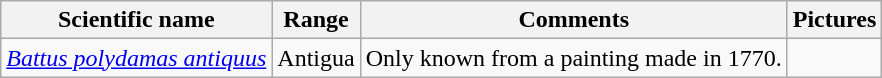<table class="wikitable sortable">
<tr>
<th>Scientific name</th>
<th>Range</th>
<th class="unsortable">Comments</th>
<th>Pictures</th>
</tr>
<tr>
<td><em><a href='#'>Battus polydamas antiquus</a></em></td>
<td>Antigua</td>
<td>Only known from a painting made in 1770.</td>
<td></td>
</tr>
</table>
